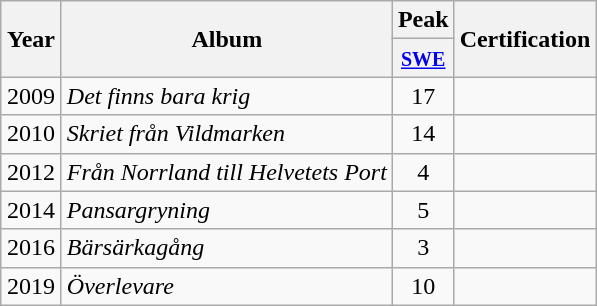<table class="wikitable">
<tr>
<th width="33" rowspan="2" style="text-align:center;">Year</th>
<th rowspan="2">Album</th>
<th colspan="1">Peak</th>
<th rowspan="2">Certification</th>
</tr>
<tr>
<th align="center"><a href='#'><small>SWE</small></a><br></th>
</tr>
<tr>
<td align="center">2009</td>
<td><em>Det finns bara krig</em></td>
<td align="center">17</td>
<td></td>
</tr>
<tr>
<td align="center">2010</td>
<td><em>Skriet från Vildmarken</em></td>
<td align="center">14</td>
<td></td>
</tr>
<tr>
<td align="center">2012</td>
<td><em>Från Norrland till Helvetets Port</em></td>
<td align="center">4</td>
<td></td>
</tr>
<tr>
<td align="center">2014</td>
<td><em>Pansargryning</em></td>
<td align="center">5</td>
<td></td>
</tr>
<tr>
<td align="center">2016</td>
<td><em>Bärsärkagång</em></td>
<td align="center">3</td>
<td></td>
</tr>
<tr>
<td align="center">2019</td>
<td><em>Överlevare</em></td>
<td align="center">10<br></td>
<td></td>
</tr>
</table>
